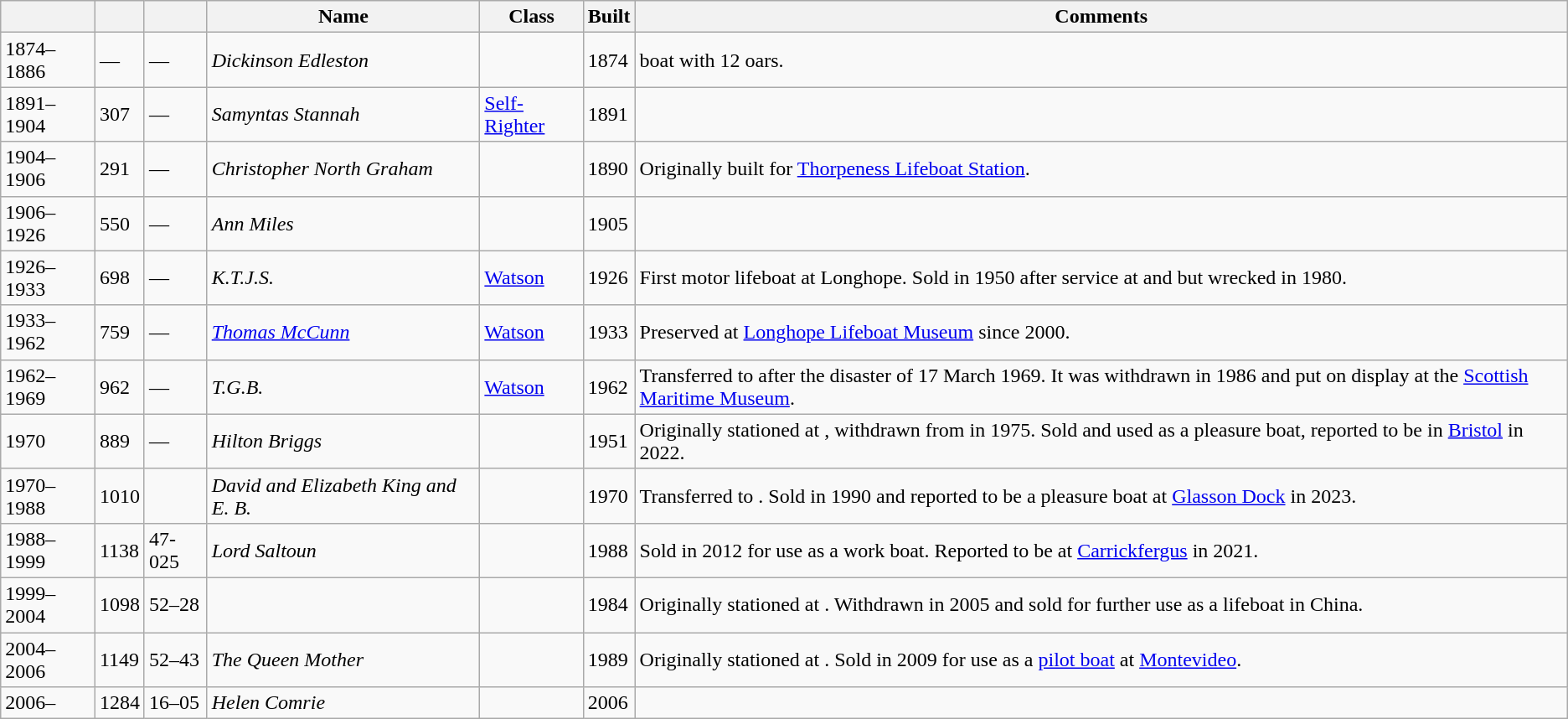<table class="wikitable sortable">
<tr>
<th></th>
<th></th>
<th></th>
<th>Name</th>
<th>Class</th>
<th>Built</th>
<th class=unsortable>Comments</th>
</tr>
<tr>
<td>1874–1886</td>
<td>—</td>
<td>—</td>
<td><em>Dickinson Edleston</em></td>
<td></td>
<td>1874</td>
<td> boat with 12 oars.</td>
</tr>
<tr>
<td>1891–1904</td>
<td>307</td>
<td>—</td>
<td><em>Samyntas Stannah</em></td>
<td><a href='#'>Self-Righter</a></td>
<td>1891</td>
<td></td>
</tr>
<tr>
<td>1904–1906</td>
<td>291</td>
<td>—</td>
<td><em>Christopher North Graham</em></td>
<td></td>
<td>1890</td>
<td>Originally built for <a href='#'>Thorpeness Lifeboat Station</a>.</td>
</tr>
<tr>
<td>1906–1926</td>
<td>550</td>
<td>—</td>
<td><em>Ann Miles</em></td>
<td></td>
<td>1905</td>
<td></td>
</tr>
<tr>
<td>1926–1933</td>
<td>698</td>
<td>—</td>
<td><em>K.T.J.S.</em></td>
<td><a href='#'>Watson</a></td>
<td>1926</td>
<td>First motor lifeboat at Longhope. Sold in 1950 after service at  and  but wrecked in 1980.</td>
</tr>
<tr>
<td>1933–1962</td>
<td>759</td>
<td>—</td>
<td><em><a href='#'>Thomas McCunn</a></em></td>
<td><a href='#'>Watson</a></td>
<td>1933</td>
<td>Preserved at <a href='#'>Longhope Lifeboat Museum</a> since 2000.</td>
</tr>
<tr>
<td>1962–1969</td>
<td>962</td>
<td>—</td>
<td><em>T.G.B.</em></td>
<td><a href='#'>Watson</a></td>
<td>1962</td>
<td>Transferred to  after the disaster of 17 March 1969. It was withdrawn in 1986 and put on display at the <a href='#'>Scottish Maritime Museum</a>.</td>
</tr>
<tr>
<td>1970</td>
<td>889</td>
<td>—</td>
<td><em>Hilton Briggs</em></td>
<td></td>
<td>1951</td>
<td>Originally stationed at , withdrawn from  in 1975. Sold and used as a pleasure boat, reported to be in <a href='#'>Bristol</a> in 2022.</td>
</tr>
<tr>
<td>1970–1988</td>
<td>1010</td>
<td></td>
<td><em>David and Elizabeth King and E. B.</em></td>
<td></td>
<td>1970</td>
<td>Transferred to . Sold in 1990 and reported to be a pleasure boat at <a href='#'>Glasson Dock</a> in 2023.</td>
</tr>
<tr>
<td>1988–1999</td>
<td>1138</td>
<td>47-025</td>
<td><em>Lord Saltoun</em></td>
<td></td>
<td>1988</td>
<td>Sold in 2012 for use as a work boat. Reported to be at <a href='#'>Carrickfergus</a> in 2021.</td>
</tr>
<tr>
<td>1999–2004</td>
<td>1098</td>
<td>52–28</td>
<td><em></em></td>
<td></td>
<td>1984</td>
<td>Originally stationed at . Withdrawn in 2005 and sold for further use as a lifeboat in China.</td>
</tr>
<tr>
<td>2004–2006</td>
<td>1149</td>
<td>52–43</td>
<td><em>The Queen Mother</em></td>
<td></td>
<td>1989</td>
<td>Originally stationed at . Sold in 2009 for use as a <a href='#'>pilot boat</a> at <a href='#'>Montevideo</a>.</td>
</tr>
<tr>
<td>2006–</td>
<td>1284</td>
<td>16–05</td>
<td><em>Helen Comrie</em></td>
<td></td>
<td>2006</td>
<td></td>
</tr>
</table>
